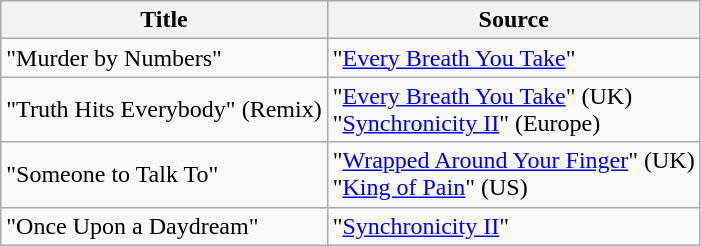<table class="wikitable">
<tr>
<th>Title</th>
<th>Source</th>
</tr>
<tr>
<td>"Murder by Numbers"</td>
<td>"<a href='#'>Every Breath You Take</a>"</td>
</tr>
<tr>
<td>"Truth Hits Everybody" (Remix)</td>
<td>"<a href='#'>Every Breath You Take</a>" (UK) <br> "<a href='#'>Synchronicity II</a>" (Europe)</td>
</tr>
<tr>
<td>"Someone to Talk To"</td>
<td>"<a href='#'>Wrapped Around Your Finger</a>" (UK) <br> "<a href='#'>King of Pain</a>" (US)</td>
</tr>
<tr>
<td>"Once Upon a Daydream"</td>
<td>"<a href='#'>Synchronicity II</a>"</td>
</tr>
</table>
